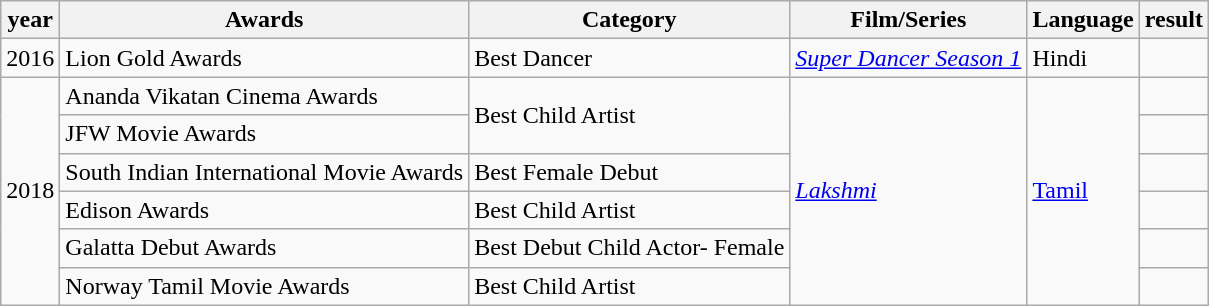<table class="wikitable">
<tr>
<th>year</th>
<th>Awards</th>
<th>Category</th>
<th>Film/Series</th>
<th>Language</th>
<th>result</th>
</tr>
<tr>
<td>2016</td>
<td>Lion Gold Awards</td>
<td>Best Dancer</td>
<td><em><a href='#'>Super Dancer Season 1</a></em></td>
<td>Hindi</td>
<td></td>
</tr>
<tr>
<td rowspan="6">2018</td>
<td>Ananda Vikatan Cinema Awards</td>
<td rowspan="2">Best Child Artist</td>
<td rowspan="6"><em><a href='#'>Lakshmi</a></em></td>
<td rowspan="6"><a href='#'>Tamil</a></td>
<td></td>
</tr>
<tr>
<td>JFW Movie Awards</td>
<td></td>
</tr>
<tr>
<td>South Indian International Movie Awards</td>
<td>Best Female Debut</td>
<td></td>
</tr>
<tr>
<td>Edison Awards</td>
<td>Best Child Artist</td>
<td></td>
</tr>
<tr>
<td>Galatta Debut Awards</td>
<td>Best Debut Child Actor- Female</td>
<td></td>
</tr>
<tr>
<td>Norway Tamil Movie Awards</td>
<td>Best Child Artist</td>
<td></td>
</tr>
</table>
